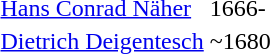<table>
<tr>
<td><a href='#'>Hans Conrad Näher</a></td>
<td>1666-</td>
</tr>
<tr>
<td><a href='#'>Dietrich Deigentesch</a></td>
<td>~1680</td>
</tr>
<tr>
</tr>
</table>
